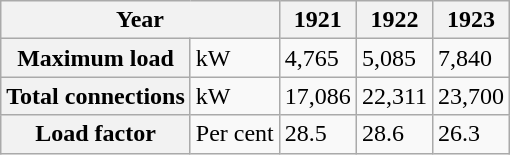<table class="wikitable">
<tr>
<th colspan="2">Year</th>
<th>1921</th>
<th>1922</th>
<th>1923</th>
</tr>
<tr>
<th>Maximum load</th>
<td>kW</td>
<td>4,765</td>
<td>5,085</td>
<td>7,840</td>
</tr>
<tr>
<th>Total connections</th>
<td>kW</td>
<td>17,086</td>
<td>22,311</td>
<td>23,700</td>
</tr>
<tr>
<th>Load factor</th>
<td>Per cent</td>
<td>28.5</td>
<td>28.6</td>
<td>26.3</td>
</tr>
</table>
